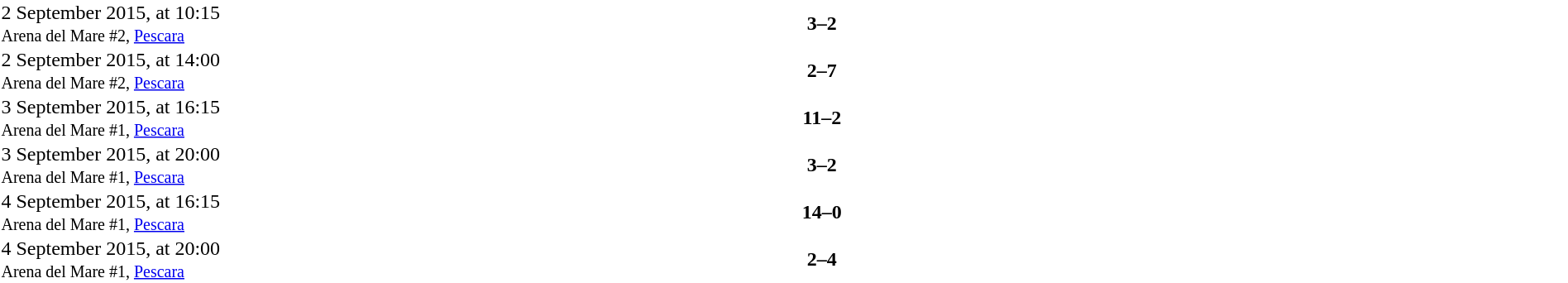<table border=0 cellspacing=0 cellpadding=1 style="font-size: 100%; width=100%; border-collapse: collapse;">
<tr>
<th width=23%></th>
<th width=23%></th>
<th width=13%></th>
<th width=23%></th>
<th width=18%></th>
</tr>
<tr align=center>
</tr>
<tr bgcolor=#FFFFFF>
<td>2 September 2015, at 10:15 <br><small>Arena del Mare #2, <a href='#'>Pescara</a></small></td>
<td align="right"><strong></strong></td>
<td align="center"><strong>3–2</strong></td>
<td><strong></strong></td>
<td></td>
<td></td>
</tr>
<tr bgcolor=#FFFFFF>
<td>2 September 2015, at 14:00 <br><small>Arena del Mare #2, <a href='#'>Pescara</a></small></td>
<td align="right"><strong></strong></td>
<td align="center"><strong>2–7</strong></td>
<td><strong></strong></td>
<td></td>
<td></td>
</tr>
<tr bgcolor=#FFFFFF>
<td>3 September 2015, at 16:15 <br><small>Arena del Mare #1, <a href='#'>Pescara</a></small></td>
<td align="right"><strong> </strong></td>
<td align="center"><strong>11–2</strong></td>
<td><strong></strong></td>
<td></td>
<td></td>
</tr>
<tr bgcolor=#FFFFFF>
<td>3 September 2015, at 20:00 <br><small>Arena del Mare #1, <a href='#'>Pescara</a></small></td>
<td align="right"><strong></strong></td>
<td align="center"><strong>3–2</strong></td>
<td><strong></strong></td>
<td></td>
<td></td>
</tr>
<tr bgcolor=#FFFFFF>
<td>4 September 2015, at 16:15 <br><small>Arena del Mare #1, <a href='#'>Pescara</a></small></td>
<td align="right"><strong> </strong></td>
<td align="center"><strong>14–0</strong></td>
<td><strong></strong></td>
<td></td>
<td></td>
</tr>
<tr bgcolor=#FFFFFF>
<td>4 September 2015, at 20:00 <br><small>Arena del Mare #1, <a href='#'>Pescara</a></small></td>
<td align="right"><strong> </strong></td>
<td align="center"><strong>2–4</strong></td>
<td><strong></strong></td>
<td></td>
<td></td>
</tr>
</table>
